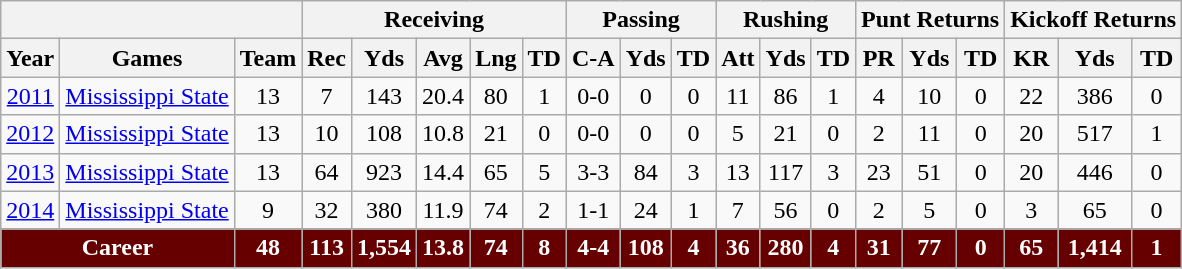<table class="wikitable" style="text-align:center;">
<tr>
<th colspan="3"></th>
<th colspan="5">Receiving</th>
<th colspan="3">Passing</th>
<th colspan="3">Rushing</th>
<th colspan="3">Punt Returns</th>
<th colspan="3">Kickoff Returns</th>
</tr>
<tr>
<th>Year</th>
<th>Games</th>
<th>Team</th>
<th>Rec</th>
<th>Yds</th>
<th>Avg</th>
<th>Lng</th>
<th>TD</th>
<th>C-A</th>
<th>Yds</th>
<th>TD</th>
<th>Att</th>
<th>Yds</th>
<th>TD</th>
<th>PR</th>
<th>Yds</th>
<th>TD</th>
<th>KR</th>
<th>Yds</th>
<th>TD</th>
</tr>
<tr>
<td><a href='#'>2011</a></td>
<td><a href='#'>Mississippi State</a></td>
<td>13</td>
<td>7</td>
<td>143</td>
<td>20.4</td>
<td>80</td>
<td>1</td>
<td>0-0</td>
<td>0</td>
<td>0</td>
<td>11</td>
<td>86</td>
<td>1</td>
<td>4</td>
<td>10</td>
<td>0</td>
<td>22</td>
<td>386</td>
<td>0</td>
</tr>
<tr>
<td><a href='#'>2012</a></td>
<td><a href='#'>Mississippi State</a></td>
<td>13</td>
<td>10</td>
<td>108</td>
<td>10.8</td>
<td>21</td>
<td>0</td>
<td>0-0</td>
<td>0</td>
<td>0</td>
<td>5</td>
<td>21</td>
<td>0</td>
<td>2</td>
<td>11</td>
<td>0</td>
<td>20</td>
<td>517</td>
<td>1</td>
</tr>
<tr>
<td><a href='#'>2013</a></td>
<td><a href='#'>Mississippi State</a></td>
<td>13</td>
<td>64</td>
<td>923</td>
<td>14.4</td>
<td>65</td>
<td>5</td>
<td>3-3</td>
<td>84</td>
<td>3</td>
<td>13</td>
<td>117</td>
<td>3</td>
<td>23</td>
<td>51</td>
<td>0</td>
<td>20</td>
<td>446</td>
<td>0</td>
</tr>
<tr>
<td><a href='#'>2014</a></td>
<td><a href='#'>Mississippi State</a></td>
<td>9</td>
<td>32</td>
<td>380</td>
<td>11.9</td>
<td>74</td>
<td>2</td>
<td>1-1</td>
<td>24</td>
<td>1</td>
<td>7</td>
<td>56</td>
<td>0</td>
<td>2</td>
<td>5</td>
<td>0</td>
<td>3</td>
<td>65</td>
<td>0</td>
</tr>
<tr>
</tr>
<tr style="background:#660000; font-weight:bold; color:white;">
<td colspan=2>Career</td>
<td>48</td>
<td>113</td>
<td>1,554</td>
<td>13.8</td>
<td>74</td>
<td>8</td>
<td>4-4</td>
<td>108</td>
<td>4</td>
<td>36</td>
<td>280</td>
<td>4</td>
<td>31</td>
<td>77</td>
<td>0</td>
<td>65</td>
<td>1,414</td>
<td>1</td>
</tr>
</table>
